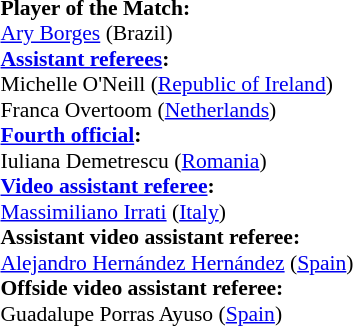<table style="width:100%; font-size:90%;">
<tr>
<td><br><strong>Player of the Match:</strong>
<br><a href='#'>Ary Borges</a> (Brazil)<br><strong><a href='#'>Assistant referees</a>:</strong>
<br>Michelle O'Neill (<a href='#'>Republic of Ireland</a>)
<br>Franca Overtoom (<a href='#'>Netherlands</a>)
<br><strong><a href='#'>Fourth official</a>:</strong>
<br>Iuliana Demetrescu (<a href='#'>Romania</a>)
<br><strong><a href='#'>Video assistant referee</a>:</strong>
<br><a href='#'>Massimiliano Irrati</a> (<a href='#'>Italy</a>)
<br><strong>Assistant video assistant referee:</strong>
<br><a href='#'>Alejandro Hernández Hernández</a> (<a href='#'>Spain</a>)
<br><strong>Offside video assistant referee:</strong>
<br>Guadalupe Porras Ayuso (<a href='#'>Spain</a>)</td>
</tr>
</table>
